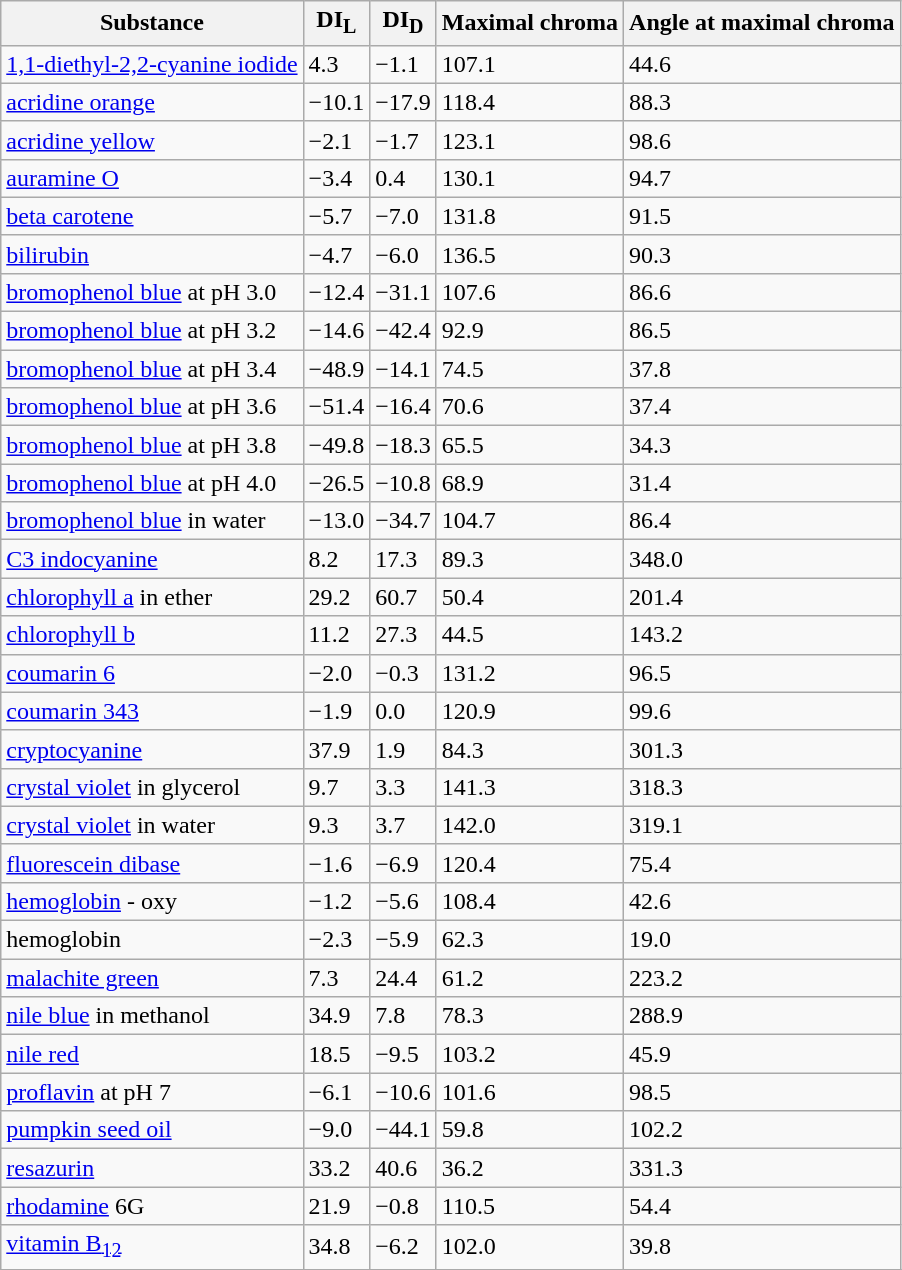<table class="wikitable sortable" border="1">
<tr>
<th>Substance</th>
<th>DI<sub>L</sub></th>
<th>DI<sub>D</sub></th>
<th>Maximal chroma</th>
<th>Angle at maximal chroma</th>
</tr>
<tr>
<td><a href='#'>1,1-diethyl-2,2-cyanine iodide</a></td>
<td>4.3</td>
<td>−1.1</td>
<td>107.1</td>
<td>44.6</td>
</tr>
<tr>
<td><a href='#'>acridine orange</a></td>
<td>−10.1</td>
<td>−17.9</td>
<td>118.4</td>
<td>88.3</td>
</tr>
<tr>
<td><a href='#'>acridine yellow</a></td>
<td>−2.1</td>
<td>−1.7</td>
<td>123.1</td>
<td>98.6</td>
</tr>
<tr>
<td><a href='#'>auramine O</a></td>
<td>−3.4</td>
<td>0.4</td>
<td>130.1</td>
<td>94.7</td>
</tr>
<tr>
<td><a href='#'>beta carotene</a></td>
<td>−5.7</td>
<td>−7.0</td>
<td>131.8</td>
<td>91.5</td>
</tr>
<tr>
<td><a href='#'>bilirubin</a></td>
<td>−4.7</td>
<td>−6.0</td>
<td>136.5</td>
<td>90.3</td>
</tr>
<tr>
<td><a href='#'>bromophenol blue</a> at pH 3.0</td>
<td>−12.4</td>
<td>−31.1</td>
<td>107.6</td>
<td>86.6</td>
</tr>
<tr>
<td><a href='#'>bromophenol blue</a> at pH 3.2</td>
<td>−14.6</td>
<td>−42.4</td>
<td>92.9</td>
<td>86.5</td>
</tr>
<tr>
<td><a href='#'>bromophenol blue</a> at pH 3.4</td>
<td>−48.9</td>
<td>−14.1</td>
<td>74.5</td>
<td>37.8</td>
</tr>
<tr>
<td><a href='#'>bromophenol blue</a> at pH 3.6</td>
<td>−51.4</td>
<td>−16.4</td>
<td>70.6</td>
<td>37.4</td>
</tr>
<tr>
<td><a href='#'>bromophenol blue</a> at pH 3.8</td>
<td>−49.8</td>
<td>−18.3</td>
<td>65.5</td>
<td>34.3</td>
</tr>
<tr>
<td><a href='#'>bromophenol blue</a> at pH 4.0</td>
<td>−26.5</td>
<td>−10.8</td>
<td>68.9</td>
<td>31.4</td>
</tr>
<tr>
<td><a href='#'>bromophenol blue</a> in water</td>
<td>−13.0</td>
<td>−34.7</td>
<td>104.7</td>
<td>86.4</td>
</tr>
<tr>
<td><a href='#'>C3 indocyanine</a></td>
<td>8.2</td>
<td>17.3</td>
<td>89.3</td>
<td>348.0</td>
</tr>
<tr>
<td><a href='#'>chlorophyll a</a> in ether</td>
<td>29.2</td>
<td>60.7</td>
<td>50.4</td>
<td>201.4</td>
</tr>
<tr>
<td><a href='#'>chlorophyll b</a></td>
<td>11.2</td>
<td>27.3</td>
<td>44.5</td>
<td>143.2</td>
</tr>
<tr>
<td><a href='#'>coumarin 6</a></td>
<td>−2.0</td>
<td>−0.3</td>
<td>131.2</td>
<td>96.5</td>
</tr>
<tr>
<td><a href='#'>coumarin 343</a></td>
<td>−1.9</td>
<td>0.0</td>
<td>120.9</td>
<td>99.6</td>
</tr>
<tr>
<td><a href='#'>cryptocyanine</a></td>
<td>37.9</td>
<td>1.9</td>
<td>84.3</td>
<td>301.3</td>
</tr>
<tr>
<td><a href='#'>crystal violet</a> in glycerol</td>
<td>9.7</td>
<td>3.3</td>
<td>141.3</td>
<td>318.3</td>
</tr>
<tr>
<td><a href='#'>crystal violet</a> in water</td>
<td>9.3</td>
<td>3.7</td>
<td>142.0</td>
<td>319.1</td>
</tr>
<tr>
<td><a href='#'>fluorescein dibase</a></td>
<td>−1.6</td>
<td>−6.9</td>
<td>120.4</td>
<td>75.4</td>
</tr>
<tr>
<td><a href='#'>hemoglobin</a> - oxy</td>
<td>−1.2</td>
<td>−5.6</td>
<td>108.4</td>
<td>42.6</td>
</tr>
<tr>
<td>hemoglobin</td>
<td>−2.3</td>
<td>−5.9</td>
<td>62.3</td>
<td>19.0</td>
</tr>
<tr>
<td><a href='#'>malachite green</a></td>
<td>7.3</td>
<td>24.4</td>
<td>61.2</td>
<td>223.2</td>
</tr>
<tr>
<td><a href='#'>nile blue</a> in methanol</td>
<td>34.9</td>
<td>7.8</td>
<td>78.3</td>
<td>288.9</td>
</tr>
<tr>
<td><a href='#'>nile red</a></td>
<td>18.5</td>
<td>−9.5</td>
<td>103.2</td>
<td>45.9</td>
</tr>
<tr>
<td><a href='#'>proflavin</a> at pH 7</td>
<td>−6.1</td>
<td>−10.6</td>
<td>101.6</td>
<td>98.5</td>
</tr>
<tr>
<td><a href='#'>pumpkin seed oil</a></td>
<td>−9.0</td>
<td>−44.1</td>
<td>59.8</td>
<td>102.2</td>
</tr>
<tr>
<td><a href='#'>resazurin</a></td>
<td>33.2</td>
<td>40.6</td>
<td>36.2</td>
<td>331.3</td>
</tr>
<tr>
<td><a href='#'>rhodamine</a> 6G</td>
<td>21.9</td>
<td>−0.8</td>
<td>110.5</td>
<td>54.4</td>
</tr>
<tr>
<td><a href='#'>vitamin B<sub>12</sub></a></td>
<td>34.8</td>
<td>−6.2</td>
<td>102.0</td>
<td>39.8</td>
</tr>
<tr>
</tr>
</table>
